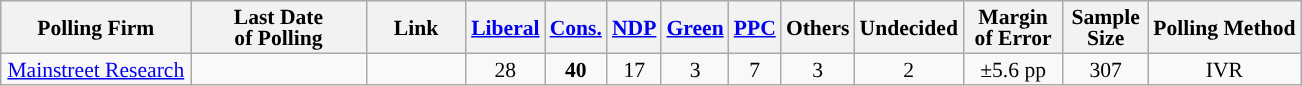<table class="wikitable sortable" style="text-align:center;font-size:90%;line-height:14px;">
<tr style="background:#e9e9e9;">
<th style="width:120px">Polling Firm</th>
<th style="width:110px">Last Date<br>of Polling</th>
<th style="width:60px" class="unsortable">Link</th>
<th style="background-color:"><a href='#'>Liberal</a></th>
<th style="background-color:"><a href='#'>Cons.</a></th>
<th style="background-color:"><a href='#'>NDP</a></th>
<th style="background-color:"><a href='#'>Green</a></th>
<th style="background-color:"><a href='#'><span>PPC</span></a></th>
<th style="background-color:">Others</th>
<th style="background-color:">Undecided</th>
<th style="width:60px;" class=unsortable>Margin<br>of Error</th>
<th style="width:50px;" class=unsortable>Sample<br>Size</th>
<th class=unsortable>Polling Method</th>
</tr>
<tr>
<td><a href='#'>Mainstreet Research</a></td>
<td></td>
<td></td>
<td>28</td>
<td><strong>40</strong></td>
<td>17</td>
<td>3</td>
<td>7</td>
<td>3</td>
<td>2</td>
<td>±5.6 pp</td>
<td>307</td>
<td>IVR</td>
</tr>
</table>
